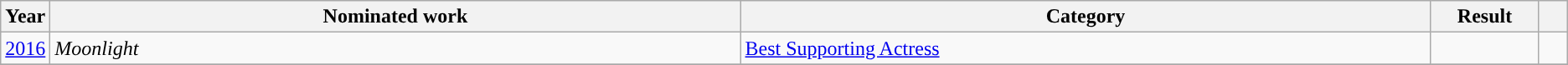<table class="wikitable">
<tr>
<th scope="col" style="width:1em;">Year</th>
<th scope="col" style="width:35em;">Nominated work</th>
<th scope="col" style="width:35em;">Category</th>
<th scope="col" style="width:5em;">Result</th>
<th scope="col" style="width:1em;"></th>
</tr>
<tr>
<td><a href='#'>2016</a></td>
<td><em>Moonlight</em></td>
<td><a href='#'>Best Supporting Actress</a></td>
<td></td>
<td></td>
</tr>
<tr>
</tr>
</table>
